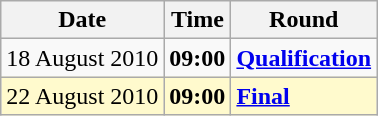<table class="wikitable">
<tr>
<th>Date</th>
<th>Time</th>
<th>Round</th>
</tr>
<tr>
<td>18 August 2010</td>
<td><strong>09:00</strong></td>
<td><strong><a href='#'>Qualification</a></strong></td>
</tr>
<tr style=background:lemonchiffon>
<td>22 August 2010</td>
<td><strong>09:00</strong></td>
<td><strong><a href='#'>Final</a></strong></td>
</tr>
</table>
